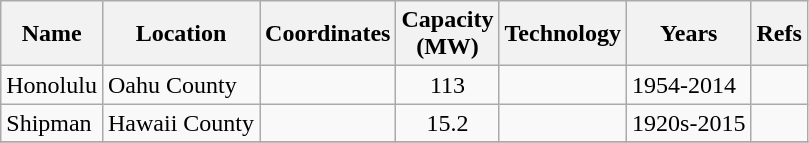<table class="wikitable sortable">
<tr>
<th>Name</th>
<th>Location</th>
<th>Coordinates</th>
<th>Capacity<br>(MW)</th>
<th>Technology</th>
<th>Years</th>
<th>Refs</th>
</tr>
<tr>
<td>Honolulu</td>
<td>Oahu County</td>
<td></td>
<td align="center">113</td>
<td></td>
<td>1954-2014</td>
<td></td>
</tr>
<tr>
<td>Shipman</td>
<td>Hawaii County</td>
<td></td>
<td align="center">15.2</td>
<td></td>
<td>1920s-2015</td>
<td></td>
</tr>
<tr>
</tr>
</table>
